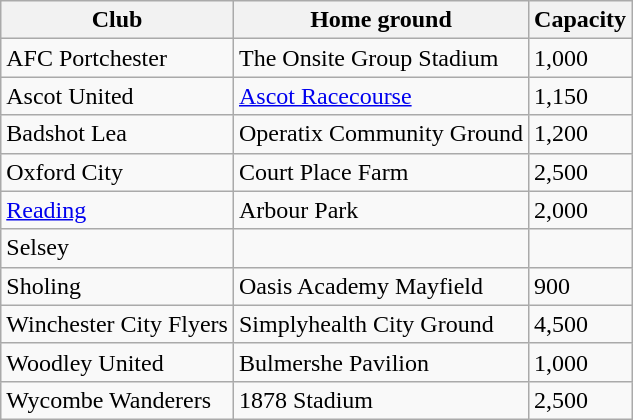<table class="wikitable" border="1">
<tr>
<th>Club</th>
<th>Home ground</th>
<th>Capacity</th>
</tr>
<tr>
<td>AFC Portchester</td>
<td>The Onsite Group Stadium</td>
<td>1,000</td>
</tr>
<tr>
<td>Ascot United</td>
<td><a href='#'>Ascot Racecourse</a></td>
<td>1,150</td>
</tr>
<tr>
<td>Badshot Lea</td>
<td>Operatix Community Ground</td>
<td>1,200</td>
</tr>
<tr>
<td>Oxford City</td>
<td>Court Place Farm</td>
<td>2,500</td>
</tr>
<tr>
<td><a href='#'>Reading</a></td>
<td>Arbour Park</td>
<td>2,000</td>
</tr>
<tr>
<td>Selsey</td>
<td></td>
<td></td>
</tr>
<tr>
<td>Sholing</td>
<td>Oasis Academy Mayfield</td>
<td>900</td>
</tr>
<tr>
<td>Winchester City Flyers</td>
<td>Simplyhealth City Ground</td>
<td>4,500</td>
</tr>
<tr>
<td>Woodley United</td>
<td>Bulmershe Pavilion</td>
<td>1,000</td>
</tr>
<tr>
<td>Wycombe Wanderers</td>
<td>1878 Stadium</td>
<td>2,500</td>
</tr>
</table>
